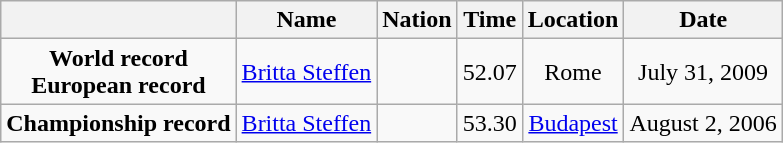<table class=wikitable style=text-align:center>
<tr>
<th></th>
<th>Name</th>
<th>Nation</th>
<th>Time</th>
<th>Location</th>
<th>Date</th>
</tr>
<tr>
<td><strong>World record</strong><br><strong>European record</strong></td>
<td align=left><a href='#'>Britta Steffen</a></td>
<td align=left></td>
<td align=left>52.07</td>
<td>Rome</td>
<td>July 31, 2009</td>
</tr>
<tr>
<td><strong>Championship record</strong></td>
<td align=left><a href='#'>Britta Steffen</a></td>
<td align=left></td>
<td align=left>53.30</td>
<td><a href='#'>Budapest</a></td>
<td>August 2, 2006</td>
</tr>
</table>
